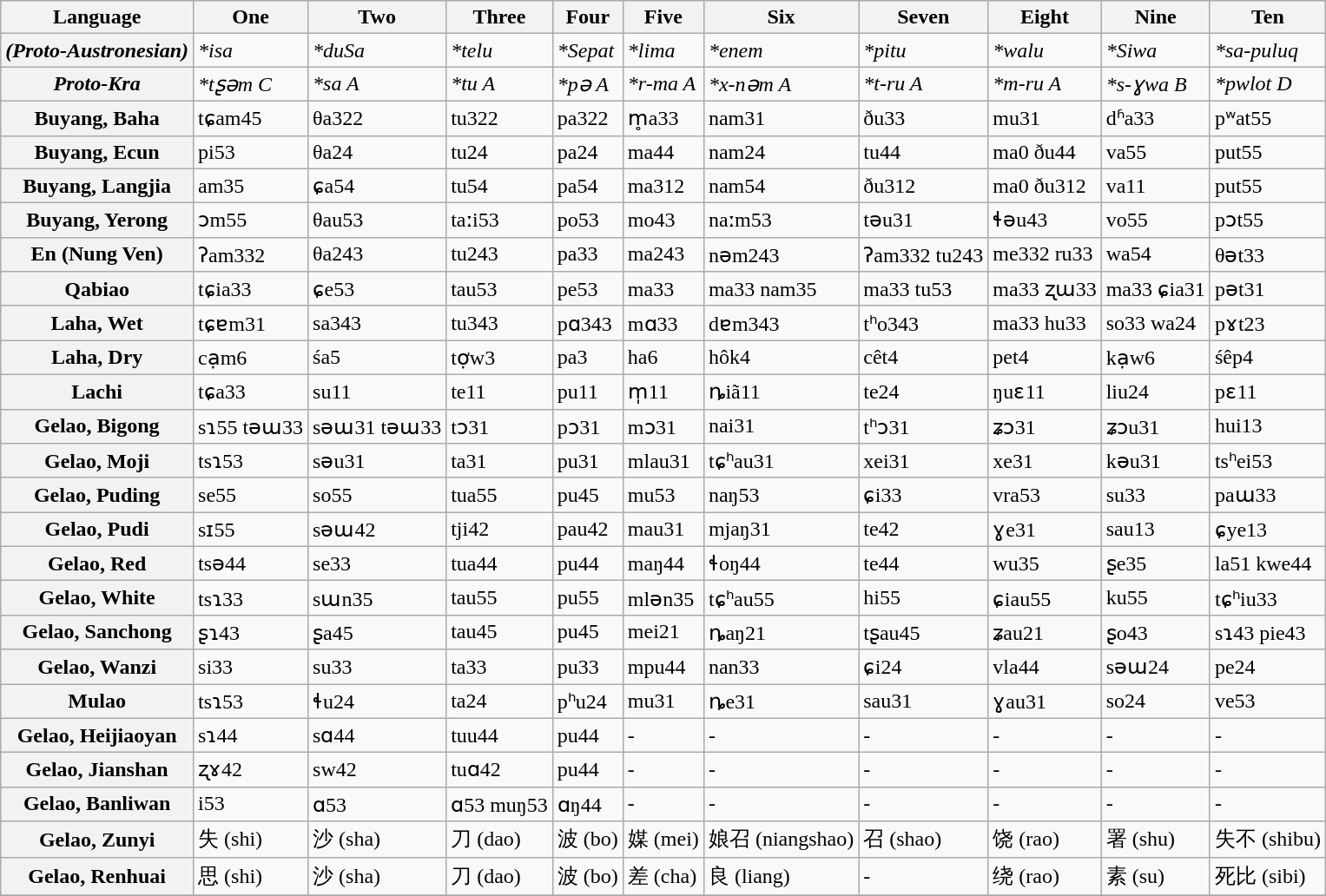<table class="wikitable" style="margin:auto:" align="center" style="text-align:center">
<tr>
<th>Language</th>
<th>One</th>
<th>Two</th>
<th>Three</th>
<th>Four</th>
<th>Five</th>
<th>Six</th>
<th>Seven</th>
<th>Eight</th>
<th>Nine</th>
<th>Ten</th>
</tr>
<tr style="font-style:italic">
<th>(Proto-Austronesian)</th>
<td>*isa</td>
<td>*duSa</td>
<td>*telu</td>
<td>*Sepat</td>
<td>*lima</td>
<td>*enem</td>
<td>*pitu</td>
<td>*walu</td>
<td>*Siwa</td>
<td>*sa-puluq</td>
</tr>
<tr style="font-style:italic">
<th>Proto-Kra</th>
<td>*tʂəm C</td>
<td>*sa A</td>
<td>*tu A</td>
<td>*pə A</td>
<td>*r-ma A</td>
<td>*x-nəm A</td>
<td>*t-ru A</td>
<td>*m-ru A</td>
<td>*s-ɣwa B</td>
<td>*pwlot D</td>
</tr>
<tr>
<th>Buyang, Baha</th>
<td>tɕam45</td>
<td>θa322</td>
<td>tu322</td>
<td>pa322</td>
<td>m̥a33</td>
<td>nam31</td>
<td>ðu33</td>
<td>mu31</td>
<td>dʱa33</td>
<td>pʷat55</td>
</tr>
<tr>
<th>Buyang, Ecun</th>
<td>pi53</td>
<td>θa24</td>
<td>tu24</td>
<td>pa24</td>
<td>ma44</td>
<td>nam24</td>
<td>tu44</td>
<td>ma0 ðu44</td>
<td>va55</td>
<td>put55</td>
</tr>
<tr>
<th>Buyang, Langjia</th>
<td>am35</td>
<td>ɕa54</td>
<td>tu54</td>
<td>pa54</td>
<td>ma312</td>
<td>nam54</td>
<td>ðu312</td>
<td>ma0 ðu312</td>
<td>va11</td>
<td>put55</td>
</tr>
<tr>
<th>Buyang, Yerong</th>
<td>ɔm55</td>
<td>θau53</td>
<td>taːi53</td>
<td>po53</td>
<td>mo43</td>
<td>naːm53</td>
<td>təu31</td>
<td>ɬəu43</td>
<td>vo55</td>
<td>pɔt55</td>
</tr>
<tr>
<th>En (Nung Ven)</th>
<td>ʔam332</td>
<td>θa243</td>
<td>tu243</td>
<td>pa33</td>
<td>ma243</td>
<td>nəm243</td>
<td>ʔam332 tu243</td>
<td>me332 ru33</td>
<td>wa54</td>
<td>θət33</td>
</tr>
<tr>
<th>Qabiao</th>
<td>tɕia33</td>
<td>ɕe53</td>
<td>tau53</td>
<td>pe53</td>
<td>ma33</td>
<td>ma33 nam35</td>
<td>ma33 tu53</td>
<td>ma33 ʐɯ33</td>
<td>ma33 ɕia31</td>
<td>pət31</td>
</tr>
<tr>
<th>Laha, Wet</th>
<td>tɕɐm31</td>
<td>sa343</td>
<td>tu343</td>
<td>pɑ343</td>
<td>mɑ33</td>
<td>dɐm343</td>
<td>tʰo343</td>
<td>ma33 hu33</td>
<td>so33 wa24</td>
<td>pɤt23</td>
</tr>
<tr>
<th>Laha, Dry</th>
<td>cạm6</td>
<td>śa5</td>
<td>tợw3</td>
<td>pa3</td>
<td>ha6</td>
<td>hôk4</td>
<td>cêt4</td>
<td>pet4</td>
<td>kạw6</td>
<td>śêp4</td>
</tr>
<tr>
<th>Lachi</th>
<td>tɕa33</td>
<td>su11</td>
<td>te11</td>
<td>pu11</td>
<td>m̩11</td>
<td>ȵiã11</td>
<td>te24</td>
<td>ŋuɛ11</td>
<td>liu24</td>
<td>pɛ11</td>
</tr>
<tr>
<th>Gelao, Bigong</th>
<td>sɿ55 təɯ33</td>
<td>səɯ31 təɯ33</td>
<td>tɔ31</td>
<td>pɔ31</td>
<td>mɔ31</td>
<td>nai31</td>
<td>tʰɔ31</td>
<td>ʑɔ31</td>
<td>ʑɔu31</td>
<td>hui13</td>
</tr>
<tr>
<th>Gelao, Moji</th>
<td>tsɿ53</td>
<td>səu31</td>
<td>ta31</td>
<td>pu31</td>
<td>mlau31</td>
<td>tɕʰau31</td>
<td>xei31</td>
<td>xe31</td>
<td>kəu31</td>
<td>tsʰei53</td>
</tr>
<tr>
<th>Gelao, Puding</th>
<td>se55</td>
<td>so55</td>
<td>tua55</td>
<td>pu45</td>
<td>mu53</td>
<td>naŋ53</td>
<td>ɕi33</td>
<td>vra53</td>
<td>su33</td>
<td>paɯ33</td>
</tr>
<tr>
<th>Gelao, Pudi</th>
<td>sɪ55</td>
<td>səɯ42</td>
<td>tji42</td>
<td>pau42</td>
<td>mau31</td>
<td>mjaŋ31</td>
<td>te42</td>
<td>ɣe31</td>
<td>sau13</td>
<td>ɕye13</td>
</tr>
<tr>
<th>Gelao, Red</th>
<td>tsə44</td>
<td>se33</td>
<td>tua44</td>
<td>pu44</td>
<td>maŋ44</td>
<td>ɬoŋ44</td>
<td>te44</td>
<td>wu35</td>
<td>ʂe35</td>
<td>la51 kwe44</td>
</tr>
<tr>
<th>Gelao, White</th>
<td>tsɿ33</td>
<td>sɯn35</td>
<td>tau55</td>
<td>pu55</td>
<td>mlən35</td>
<td>tɕʰau55</td>
<td>hi55</td>
<td>ɕiau55</td>
<td>ku55</td>
<td>tɕʰiu33</td>
</tr>
<tr>
<th>Gelao, Sanchong</th>
<td>ʂɿ43</td>
<td>ʂa45</td>
<td>tau45</td>
<td>pu45</td>
<td>mei21</td>
<td>ȵaŋ21</td>
<td>tʂau45</td>
<td>ʑau21</td>
<td>ʂo43</td>
<td>sɿ43 pie43</td>
</tr>
<tr>
<th>Gelao, Wanzi</th>
<td>si33</td>
<td>su33</td>
<td>ta33</td>
<td>pu33</td>
<td>mpu44</td>
<td>nan33</td>
<td>ɕi24</td>
<td>vla44</td>
<td>səɯ24</td>
<td>pe24</td>
</tr>
<tr>
<th>Mulao</th>
<td>tsɿ53</td>
<td>ɬu24</td>
<td>ta24</td>
<td>pʰu24</td>
<td>mu31</td>
<td>ȵe31</td>
<td>sau31</td>
<td>ɣau31</td>
<td>so24</td>
<td>ve53</td>
</tr>
<tr>
<th>Gelao, Heijiaoyan</th>
<td>sɿ44</td>
<td>sɑ44</td>
<td>tuu44</td>
<td>pu44</td>
<td>-</td>
<td>-</td>
<td>-</td>
<td>-</td>
<td>-</td>
<td>-</td>
</tr>
<tr>
<th>Gelao, Jianshan</th>
<td>ʐɤ42</td>
<td>sw42</td>
<td>tuɑ42</td>
<td>pu44</td>
<td>-</td>
<td>-</td>
<td>-</td>
<td>-</td>
<td>-</td>
<td>-</td>
</tr>
<tr>
<th>Gelao, Banliwan</th>
<td>i53</td>
<td>ɑ53</td>
<td>ɑ53 muŋ53</td>
<td>ɑŋ44</td>
<td>-</td>
<td>-</td>
<td>-</td>
<td>-</td>
<td>-</td>
<td>-</td>
</tr>
<tr>
<th>Gelao, Zunyi</th>
<td>失 (shi)</td>
<td>沙 (sha)</td>
<td>刀 (dao)</td>
<td>波 (bo)</td>
<td>媒 (mei)</td>
<td>娘召 (niangshao)</td>
<td>召 (shao)</td>
<td>饶 (rao)</td>
<td>署 (shu)</td>
<td>失不 (shibu)</td>
</tr>
<tr>
<th>Gelao, Renhuai</th>
<td>思 (shi)</td>
<td>沙 (sha)</td>
<td>刀 (dao)</td>
<td>波 (bo)</td>
<td>差 (cha)</td>
<td>良 (liang)</td>
<td>-</td>
<td>绕 (rao)</td>
<td>素 (su)</td>
<td>死比 (sibi)</td>
</tr>
<tr>
</tr>
</table>
